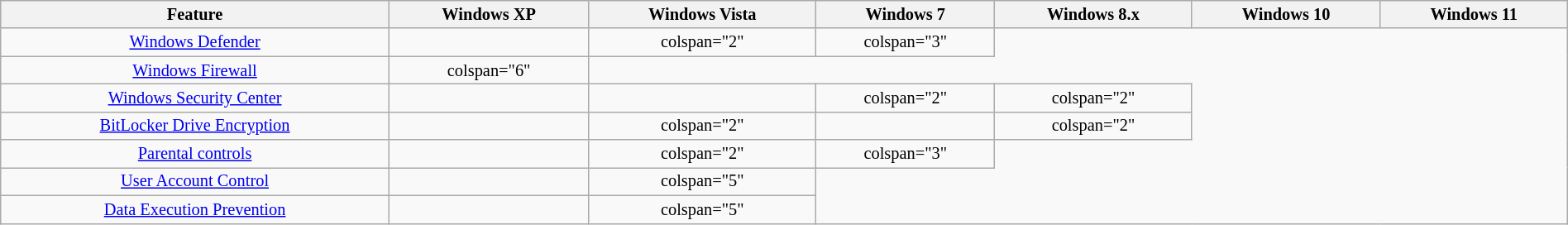<table class="wikitable sortable" style="font-size: 85%; text-align: center; width: 100%;">
<tr>
<th>Feature</th>
<th>Windows XP</th>
<th>Windows Vista</th>
<th>Windows 7</th>
<th>Windows 8.x</th>
<th>Windows 10</th>
<th>Windows 11</th>
</tr>
<tr>
<td><a href='#'>Windows Defender</a></td>
<td></td>
<td>colspan="2" </td>
<td>colspan="3" </td>
</tr>
<tr>
<td><a href='#'>Windows Firewall</a></td>
<td>colspan="6" </td>
</tr>
<tr>
<td><a href='#'>Windows Security Center</a></td>
<td></td>
<td></td>
<td>colspan="2" </td>
<td>colspan="2" </td>
</tr>
<tr>
<td><a href='#'>BitLocker Drive Encryption</a></td>
<td></td>
<td>colspan="2" </td>
<td></td>
<td>colspan="2" </td>
</tr>
<tr>
<td><a href='#'>Parental controls</a></td>
<td></td>
<td>colspan="2" </td>
<td>colspan="3" </td>
</tr>
<tr>
<td><a href='#'>User Account Control</a></td>
<td></td>
<td>colspan="5" </td>
</tr>
<tr>
<td><a href='#'>Data Execution Prevention</a></td>
<td></td>
<td>colspan="5" </td>
</tr>
</table>
